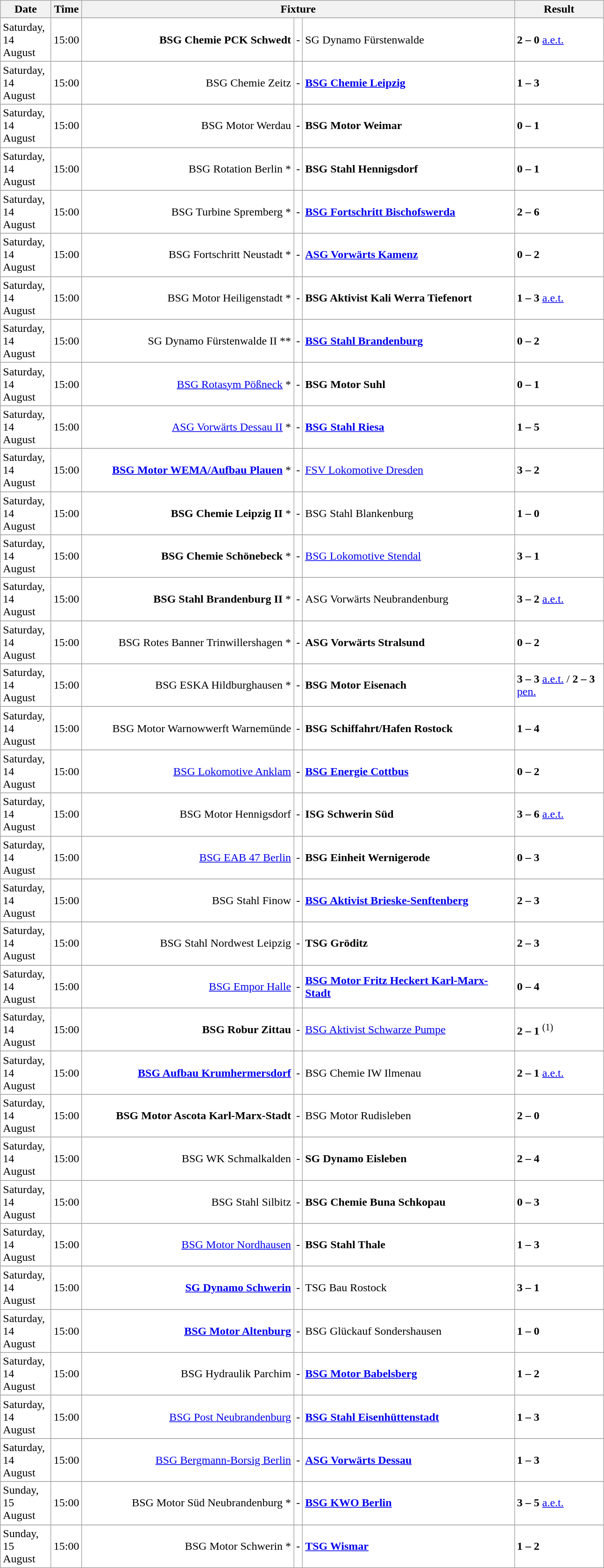<table class="wikitable">
<tr ---->
<th style="width:65px;">Date</th>
<th style="width:25px;">Time</th>
<th colspan=3>Fixture</th>
<th style="width:120px;">Result</th>
</tr>
<tr ---->
</tr>
<tr bgcolor="#FFFFFF">
<td>Saturday, 14 August</td>
<td>15:00</td>
<td style="width:295px;" align="right"><strong>BSG Chemie PCK Schwedt</strong></td>
<td>-</td>
<td style="width:295px;">SG Dynamo Fürstenwalde</td>
<td><strong>2 – 0</strong>  <a href='#'>a.e.t.</a></td>
</tr>
<tr ---->
</tr>
<tr bgcolor="#FFFFFF">
<td>Saturday, 14 August</td>
<td>15:00</td>
<td align="right">BSG Chemie Zeitz</td>
<td>-</td>
<td><strong><a href='#'>BSG Chemie Leipzig</a></strong></td>
<td><strong>1 – 3</strong></td>
</tr>
<tr ---->
</tr>
<tr bgcolor="#FFFFFF">
<td>Saturday, 14 August</td>
<td>15:00</td>
<td align="right">BSG Motor Werdau</td>
<td>-</td>
<td><strong>BSG Motor Weimar</strong></td>
<td><strong>0 – 1</strong></td>
</tr>
<tr ---->
</tr>
<tr bgcolor="#FFFFFF">
<td>Saturday, 14 August</td>
<td>15:00</td>
<td align="right">BSG Rotation Berlin *</td>
<td>-</td>
<td><strong>BSG Stahl Hennigsdorf</strong></td>
<td><strong>0 – 1</strong></td>
</tr>
<tr ---->
</tr>
<tr bgcolor="#FFFFFF">
<td>Saturday, 14 August</td>
<td>15:00</td>
<td align="right">BSG Turbine Spremberg *</td>
<td>-</td>
<td><strong><a href='#'>BSG Fortschritt Bischofswerda</a></strong></td>
<td><strong>2 – 6</strong></td>
</tr>
<tr ---->
</tr>
<tr bgcolor="#FFFFFF">
<td>Saturday, 14 August</td>
<td>15:00</td>
<td align="right">BSG Fortschritt Neustadt *</td>
<td>-</td>
<td><strong><a href='#'>ASG Vorwärts Kamenz</a></strong></td>
<td><strong>0 – 2</strong></td>
</tr>
<tr ---->
</tr>
<tr bgcolor="#FFFFFF">
<td>Saturday, 14 August</td>
<td>15:00</td>
<td align="right">BSG Motor Heiligenstadt *</td>
<td>-</td>
<td><strong>BSG Aktivist Kali Werra Tiefenort</strong></td>
<td><strong>1 – 3</strong>  <a href='#'>a.e.t.</a></td>
</tr>
<tr ---->
</tr>
<tr bgcolor="#FFFFFF">
<td>Saturday, 14 August</td>
<td>15:00</td>
<td align="right">SG Dynamo Fürstenwalde II **</td>
<td>-</td>
<td><strong><a href='#'>BSG Stahl Brandenburg</a></strong></td>
<td><strong>0 – 2</strong></td>
</tr>
<tr ---->
</tr>
<tr bgcolor="#FFFFFF">
<td>Saturday, 14 August</td>
<td>15:00</td>
<td align="right"><a href='#'>BSG Rotasym Pößneck</a> *</td>
<td>-</td>
<td><strong>BSG Motor Suhl</strong></td>
<td><strong>0 – 1</strong></td>
</tr>
<tr ---->
</tr>
<tr bgcolor="#FFFFFF">
<td>Saturday, 14 August</td>
<td>15:00</td>
<td align="right"><a href='#'>ASG Vorwärts Dessau II</a> *</td>
<td>-</td>
<td><strong><a href='#'>BSG Stahl Riesa</a></strong></td>
<td><strong>1 – 5</strong></td>
</tr>
<tr ---->
</tr>
<tr bgcolor="#FFFFFF">
<td>Saturday, 14 August</td>
<td>15:00</td>
<td align="right"><strong><a href='#'>BSG Motor WEMA/Aufbau Plauen</a></strong> *</td>
<td>-</td>
<td><a href='#'>FSV Lokomotive Dresden</a></td>
<td><strong>3 – 2</strong></td>
</tr>
<tr ---->
</tr>
<tr bgcolor="#FFFFFF">
<td>Saturday, 14 August</td>
<td>15:00</td>
<td align="right"><strong>BSG Chemie Leipzig II</strong> *</td>
<td>-</td>
<td>BSG Stahl Blankenburg</td>
<td><strong>1 – 0</strong></td>
</tr>
<tr ---->
</tr>
<tr bgcolor="#FFFFFF">
<td>Saturday, 14 August</td>
<td>15:00</td>
<td align="right"><strong>BSG Chemie Schönebeck</strong> *</td>
<td>-</td>
<td><a href='#'>BSG Lokomotive Stendal</a></td>
<td><strong>3 – 1</strong></td>
</tr>
<tr ---->
</tr>
<tr bgcolor="#FFFFFF">
<td>Saturday, 14 August</td>
<td>15:00</td>
<td align="right"><strong>BSG Stahl Brandenburg II</strong> *</td>
<td>-</td>
<td>ASG Vorwärts Neubrandenburg</td>
<td><strong>3 – 2</strong>  <a href='#'>a.e.t.</a></td>
</tr>
<tr ---->
</tr>
<tr bgcolor="#FFFFFF">
<td>Saturday, 14 August</td>
<td>15:00</td>
<td align="right">BSG Rotes Banner Trinwillershagen *</td>
<td>-</td>
<td><strong>ASG Vorwärts Stralsund</strong></td>
<td><strong>0 – 2</strong></td>
</tr>
<tr ---->
</tr>
<tr bgcolor="#FFFFFF">
<td>Saturday, 14 August</td>
<td>15:00</td>
<td align="right">BSG ESKA Hildburghausen *</td>
<td>-</td>
<td><strong>BSG Motor Eisenach</strong></td>
<td><strong>3 – 3</strong>  <a href='#'>a.e.t.</a> / <strong>2 – 3</strong>  <a href='#'>pen.</a></td>
</tr>
<tr ---->
</tr>
<tr bgcolor="#FFFFFF">
<td>Saturday, 14 August</td>
<td>15:00</td>
<td align="right">BSG Motor Warnowwerft Warnemünde</td>
<td>-</td>
<td><strong>BSG Schiffahrt/Hafen Rostock</strong></td>
<td><strong>1 – 4</strong></td>
</tr>
<tr ---->
</tr>
<tr bgcolor="#FFFFFF">
<td>Saturday, 14 August</td>
<td>15:00</td>
<td align="right"><a href='#'>BSG Lokomotive Anklam</a></td>
<td>-</td>
<td><strong><a href='#'>BSG Energie Cottbus</a></strong></td>
<td><strong>0 – 2</strong></td>
</tr>
<tr ---->
</tr>
<tr bgcolor="#FFFFFF">
<td>Saturday, 14 August</td>
<td>15:00</td>
<td align="right">BSG Motor Hennigsdorf</td>
<td>-</td>
<td><strong>ISG Schwerin Süd</strong></td>
<td><strong>3 – 6</strong>  <a href='#'>a.e.t.</a></td>
</tr>
<tr ---->
</tr>
<tr bgcolor="#FFFFFF">
<td>Saturday, 14 August</td>
<td>15:00</td>
<td align="right"><a href='#'>BSG EAB 47 Berlin</a></td>
<td>-</td>
<td><strong>BSG Einheit Wernigerode</strong></td>
<td><strong>0 – 3</strong></td>
</tr>
<tr ---->
</tr>
<tr bgcolor="#FFFFFF">
<td>Saturday, 14 August</td>
<td>15:00</td>
<td align="right">BSG Stahl Finow</td>
<td>-</td>
<td><strong><a href='#'>BSG Aktivist Brieske-Senftenberg</a></strong></td>
<td><strong>2 – 3</strong></td>
</tr>
<tr ---->
</tr>
<tr bgcolor="#FFFFFF">
<td>Saturday, 14 August</td>
<td>15:00</td>
<td align="right">BSG Stahl Nordwest Leipzig</td>
<td>-</td>
<td><strong>TSG Gröditz</strong></td>
<td><strong>2 – 3</strong></td>
</tr>
<tr ---->
</tr>
<tr bgcolor="#FFFFFF">
<td>Saturday, 14 August</td>
<td>15:00</td>
<td align="right"><a href='#'>BSG Empor Halle</a></td>
<td>-</td>
<td><strong><a href='#'>BSG Motor Fritz Heckert Karl-Marx-Stadt</a></strong></td>
<td><strong>0 – 4</strong></td>
</tr>
<tr ---->
</tr>
<tr bgcolor="#FFFFFF">
<td>Saturday, 14 August</td>
<td>15:00</td>
<td align="right"><strong>BSG Robur Zittau</strong></td>
<td>-</td>
<td><a href='#'>BSG Aktivist Schwarze Pumpe</a></td>
<td><strong>2 – 1</strong>  <sup>(1)</sup></td>
</tr>
<tr ---->
</tr>
<tr bgcolor="#FFFFFF">
<td>Saturday, 14 August</td>
<td>15:00</td>
<td align="right"><strong><a href='#'>BSG Aufbau Krumhermersdorf</a></strong></td>
<td>-</td>
<td>BSG Chemie IW Ilmenau</td>
<td><strong>2 – 1</strong>  <a href='#'>a.e.t.</a></td>
</tr>
<tr ---->
</tr>
<tr bgcolor="#FFFFFF">
<td>Saturday, 14 August</td>
<td>15:00</td>
<td align="right"><strong>BSG Motor Ascota Karl-Marx-Stadt</strong></td>
<td>-</td>
<td>BSG Motor Rudisleben</td>
<td><strong>2 – 0</strong></td>
</tr>
<tr ---->
</tr>
<tr bgcolor="#FFFFFF">
<td>Saturday, 14 August</td>
<td>15:00</td>
<td align="right">BSG WK Schmalkalden</td>
<td>-</td>
<td><strong>SG Dynamo Eisleben</strong></td>
<td><strong>2 – 4</strong></td>
</tr>
<tr ---->
</tr>
<tr bgcolor="#FFFFFF">
<td>Saturday, 14 August</td>
<td>15:00</td>
<td align="right">BSG Stahl Silbitz</td>
<td>-</td>
<td><strong>BSG Chemie Buna Schkopau</strong></td>
<td><strong>0 – 3</strong></td>
</tr>
<tr ---->
</tr>
<tr bgcolor="#FFFFFF">
<td>Saturday, 14 August</td>
<td>15:00</td>
<td align="right"><a href='#'>BSG Motor Nordhausen</a></td>
<td>-</td>
<td><strong>BSG Stahl Thale</strong></td>
<td><strong>1 – 3</strong></td>
</tr>
<tr ---->
</tr>
<tr bgcolor="#FFFFFF">
<td>Saturday, 14 August</td>
<td>15:00</td>
<td align="right"><strong><a href='#'>SG Dynamo Schwerin</a></strong></td>
<td>-</td>
<td>TSG Bau Rostock</td>
<td><strong>3 – 1</strong></td>
</tr>
<tr ---->
</tr>
<tr bgcolor="#FFFFFF">
<td>Saturday, 14 August</td>
<td>15:00</td>
<td align="right"><strong><a href='#'>BSG Motor Altenburg</a></strong></td>
<td>-</td>
<td>BSG Glückauf Sondershausen</td>
<td><strong>1 – 0</strong></td>
</tr>
<tr ---->
</tr>
<tr bgcolor="#FFFFFF">
<td>Saturday, 14 August</td>
<td>15:00</td>
<td align="right">BSG Hydraulik Parchim</td>
<td>-</td>
<td><strong><a href='#'>BSG Motor Babelsberg</a></strong></td>
<td><strong>1 – 2</strong></td>
</tr>
<tr ---->
</tr>
<tr bgcolor="#FFFFFF">
<td>Saturday, 14 August</td>
<td>15:00</td>
<td align="right"><a href='#'>BSG Post Neubrandenburg</a></td>
<td>-</td>
<td><strong><a href='#'>BSG Stahl Eisenhüttenstadt</a></strong></td>
<td><strong>1 – 3</strong></td>
</tr>
<tr ---->
</tr>
<tr bgcolor="#FFFFFF">
<td>Saturday, 14 August</td>
<td>15:00</td>
<td align="right"><a href='#'>BSG Bergmann-Borsig Berlin</a></td>
<td>-</td>
<td><strong><a href='#'>ASG Vorwärts Dessau</a></strong></td>
<td><strong>1 – 3</strong></td>
</tr>
<tr ---->
</tr>
<tr bgcolor="#FFFFFF">
<td>Sunday, 15 August</td>
<td>15:00</td>
<td align="right">BSG Motor Süd Neubrandenburg *</td>
<td>-</td>
<td><strong><a href='#'>BSG KWO Berlin</a></strong></td>
<td><strong>3 – 5</strong>  <a href='#'>a.e.t.</a></td>
</tr>
<tr ---->
</tr>
<tr bgcolor="#FFFFFF">
<td>Sunday, 15 August</td>
<td>15:00</td>
<td align="right">BSG Motor Schwerin *</td>
<td>-</td>
<td><strong><a href='#'>TSG Wismar</a></strong></td>
<td><strong>1 – 2</strong></td>
</tr>
</table>
